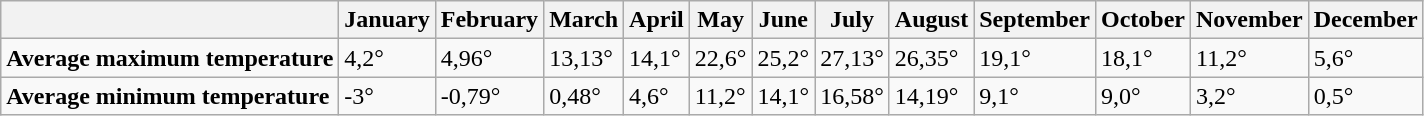<table class="wikitable">
<tr>
<th></th>
<th>January</th>
<th>February</th>
<th>March</th>
<th>April</th>
<th>May</th>
<th>June</th>
<th>July</th>
<th>August</th>
<th>September</th>
<th>October</th>
<th>November</th>
<th>December</th>
</tr>
<tr>
<td><strong>Average maximum temperature</strong></td>
<td>4,2°</td>
<td>4,96°</td>
<td>13,13°</td>
<td>14,1°</td>
<td>22,6°</td>
<td>25,2°</td>
<td>27,13°</td>
<td>26,35°</td>
<td>19,1°</td>
<td>18,1°</td>
<td>11,2°</td>
<td>5,6°</td>
</tr>
<tr>
<td><strong>Average minimum temperature</strong></td>
<td>-3°</td>
<td>-0,79°</td>
<td>0,48°</td>
<td>4,6°</td>
<td>11,2°</td>
<td>14,1°</td>
<td>16,58°</td>
<td>14,19°</td>
<td>9,1°</td>
<td>9,0°</td>
<td>3,2°</td>
<td>0,5°</td>
</tr>
</table>
